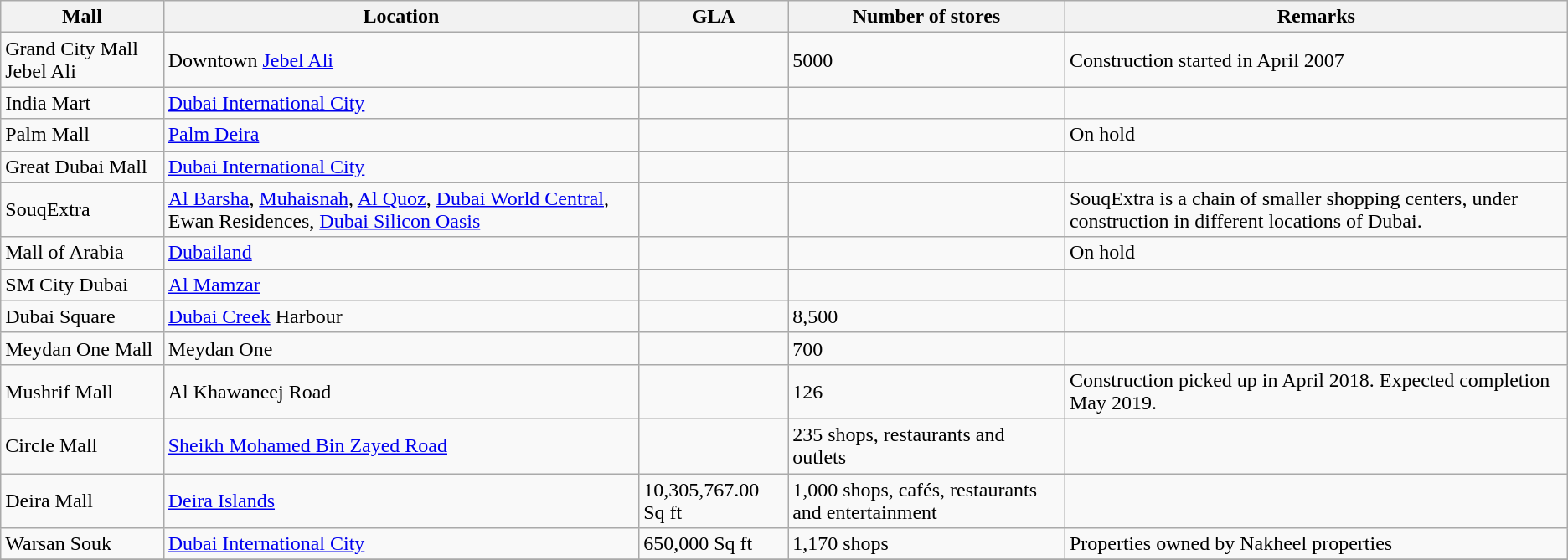<table class="wikitable">
<tr>
<th>Mall</th>
<th>Location</th>
<th>GLA</th>
<th>Number of stores</th>
<th>Remarks</th>
</tr>
<tr>
<td>Grand City Mall Jebel Ali</td>
<td>Downtown <a href='#'>Jebel Ali</a></td>
<td></td>
<td>5000</td>
<td>Construction started in April 2007</td>
</tr>
<tr>
<td>India Mart</td>
<td><a href='#'>Dubai International City</a></td>
<td></td>
<td></td>
<td></td>
</tr>
<tr>
<td>Palm Mall</td>
<td><a href='#'>Palm Deira</a></td>
<td></td>
<td></td>
<td>On hold</td>
</tr>
<tr>
<td>Great Dubai Mall</td>
<td><a href='#'>Dubai International City</a></td>
<td></td>
<td></td>
<td></td>
</tr>
<tr>
<td>SouqExtra</td>
<td><a href='#'>Al Barsha</a>, <a href='#'>Muhaisnah</a>, <a href='#'>Al Quoz</a>, <a href='#'>Dubai World Central</a>, Ewan Residences, <a href='#'>Dubai Silicon Oasis</a></td>
<td></td>
<td></td>
<td>SouqExtra is a chain of smaller shopping centers, under construction in different locations of Dubai.</td>
</tr>
<tr>
<td>Mall of Arabia</td>
<td><a href='#'>Dubailand</a></td>
<td></td>
<td></td>
<td>On hold</td>
</tr>
<tr>
<td>SM City Dubai</td>
<td><a href='#'>Al Mamzar</a></td>
<td></td>
<td></td>
<td></td>
</tr>
<tr>
<td>Dubai Square</td>
<td><a href='#'>Dubai Creek</a> Harbour</td>
<td></td>
<td>8,500</td>
<td></td>
</tr>
<tr>
<td>Meydan One Mall</td>
<td>Meydan One</td>
<td></td>
<td>700</td>
<td></td>
</tr>
<tr>
<td>Mushrif Mall</td>
<td>Al Khawaneej Road</td>
<td></td>
<td>126</td>
<td>Construction picked up in April 2018. Expected completion May 2019.</td>
</tr>
<tr>
<td>Circle Mall</td>
<td><a href='#'>Sheikh Mohamed Bin Zayed Road</a></td>
<td></td>
<td>235 shops, restaurants and outlets </td>
<td></td>
</tr>
<tr>
<td>Deira Mall</td>
<td><a href='#'>Deira Islands</a></td>
<td>10,305,767.00 Sq ft </td>
<td>1,000 shops, cafés, restaurants and entertainment </td>
<td></td>
</tr>
<tr>
<td>Warsan Souk</td>
<td><a href='#'>Dubai International City</a></td>
<td>650,000 Sq ft </td>
<td>1,170 shops </td>
<td>Properties owned by Nakheel properties</td>
</tr>
<tr>
</tr>
</table>
